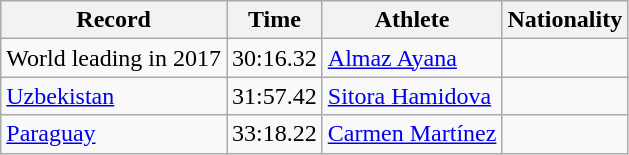<table class="wikitable">
<tr>
<th>Record</th>
<th>Time</th>
<th>Athlete</th>
<th>Nationality</th>
</tr>
<tr>
<td>World leading in 2017</td>
<td>30:16.32</td>
<td><a href='#'>Almaz Ayana</a></td>
<td></td>
</tr>
<tr>
<td><a href='#'>Uzbekistan</a></td>
<td>31:57.42</td>
<td><a href='#'>Sitora Hamidova</a></td>
<td></td>
</tr>
<tr>
<td><a href='#'>Paraguay</a></td>
<td>33:18.22</td>
<td><a href='#'>Carmen Martínez</a></td>
<td></td>
</tr>
</table>
